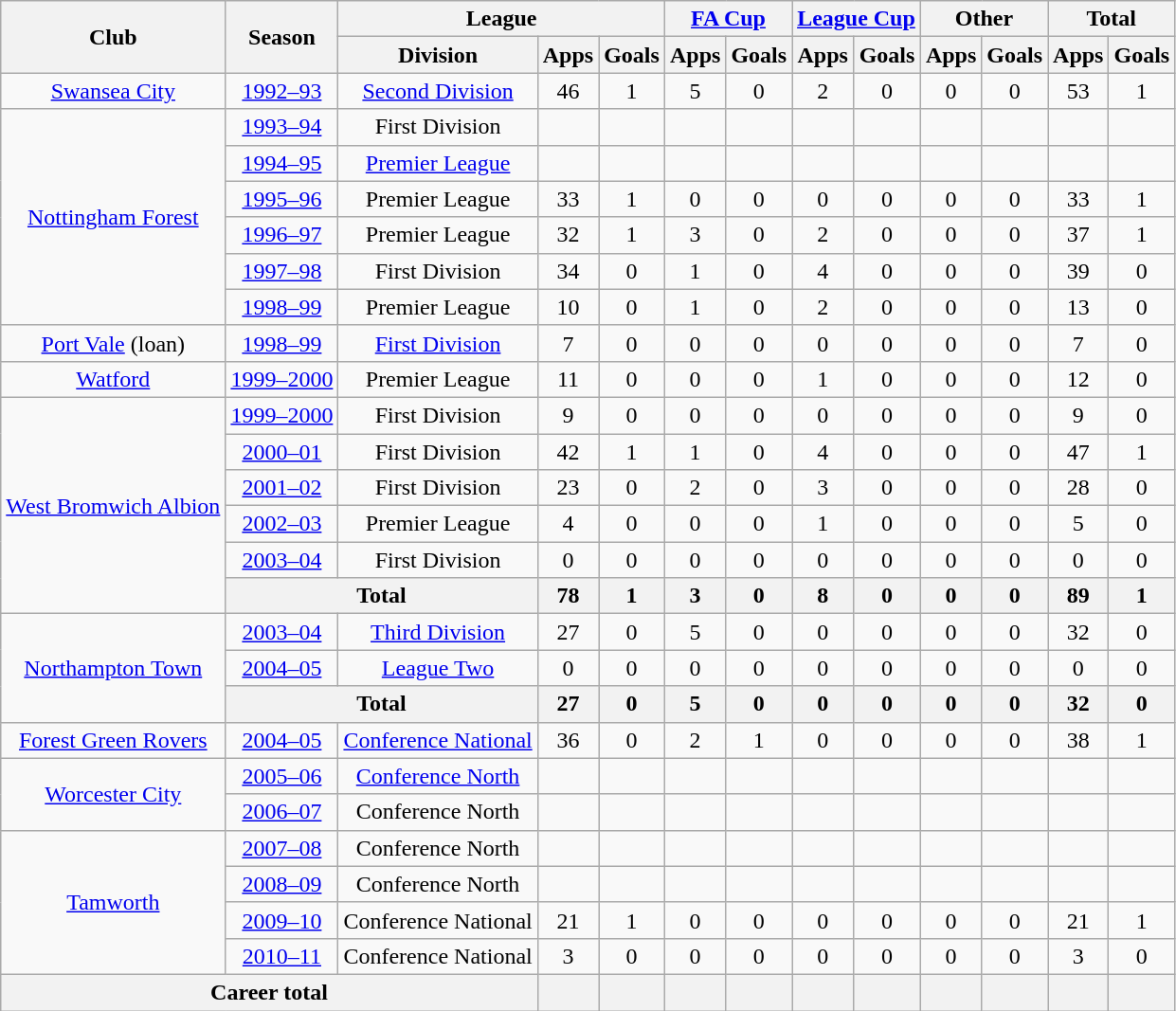<table class="wikitable" style="text-align:center">
<tr>
<th rowspan="2">Club</th>
<th rowspan="2">Season</th>
<th colspan="3">League</th>
<th colspan="2"><a href='#'>FA Cup</a></th>
<th colspan="2"><a href='#'>League Cup</a></th>
<th colspan="2">Other</th>
<th colspan="2">Total</th>
</tr>
<tr>
<th>Division</th>
<th>Apps</th>
<th>Goals</th>
<th>Apps</th>
<th>Goals</th>
<th>Apps</th>
<th>Goals</th>
<th>Apps</th>
<th>Goals</th>
<th>Apps</th>
<th>Goals</th>
</tr>
<tr>
<td><a href='#'>Swansea City</a></td>
<td><a href='#'>1992–93</a></td>
<td><a href='#'>Second Division</a></td>
<td>46</td>
<td>1</td>
<td>5</td>
<td>0</td>
<td>2</td>
<td>0</td>
<td>0</td>
<td>0</td>
<td>53</td>
<td>1</td>
</tr>
<tr>
<td rowspan="6"><a href='#'>Nottingham Forest</a></td>
<td><a href='#'>1993–94</a></td>
<td>First Division</td>
<td></td>
<td></td>
<td></td>
<td></td>
<td></td>
<td></td>
<td></td>
<td></td>
<td></td>
<td></td>
</tr>
<tr>
<td><a href='#'>1994–95</a></td>
<td><a href='#'>Premier League</a></td>
<td></td>
<td></td>
<td></td>
<td></td>
<td></td>
<td></td>
<td></td>
<td></td>
<td></td>
<td></td>
</tr>
<tr>
<td><a href='#'>1995–96</a></td>
<td>Premier League</td>
<td>33</td>
<td>1</td>
<td>0</td>
<td>0</td>
<td>0</td>
<td>0</td>
<td>0</td>
<td>0</td>
<td>33</td>
<td>1</td>
</tr>
<tr>
<td><a href='#'>1996–97</a></td>
<td>Premier League</td>
<td>32</td>
<td>1</td>
<td>3</td>
<td>0</td>
<td>2</td>
<td>0</td>
<td>0</td>
<td>0</td>
<td>37</td>
<td>1</td>
</tr>
<tr>
<td><a href='#'>1997–98</a></td>
<td>First Division</td>
<td>34</td>
<td>0</td>
<td>1</td>
<td>0</td>
<td>4</td>
<td>0</td>
<td>0</td>
<td>0</td>
<td>39</td>
<td>0</td>
</tr>
<tr>
<td><a href='#'>1998–99</a></td>
<td>Premier League</td>
<td>10</td>
<td>0</td>
<td>1</td>
<td>0</td>
<td>2</td>
<td>0</td>
<td>0</td>
<td>0</td>
<td>13</td>
<td>0</td>
</tr>
<tr>
<td><a href='#'>Port Vale</a> (loan)</td>
<td><a href='#'>1998–99</a></td>
<td><a href='#'>First Division</a></td>
<td>7</td>
<td>0</td>
<td>0</td>
<td>0</td>
<td>0</td>
<td>0</td>
<td>0</td>
<td>0</td>
<td>7</td>
<td>0</td>
</tr>
<tr>
<td><a href='#'>Watford</a></td>
<td><a href='#'>1999–2000</a></td>
<td>Premier League</td>
<td>11</td>
<td>0</td>
<td>0</td>
<td>0</td>
<td>1</td>
<td>0</td>
<td>0</td>
<td>0</td>
<td>12</td>
<td>0</td>
</tr>
<tr>
<td rowspan="6"><a href='#'>West Bromwich Albion</a></td>
<td><a href='#'>1999–2000</a></td>
<td>First Division</td>
<td>9</td>
<td>0</td>
<td>0</td>
<td>0</td>
<td>0</td>
<td>0</td>
<td>0</td>
<td>0</td>
<td>9</td>
<td>0</td>
</tr>
<tr>
<td><a href='#'>2000–01</a></td>
<td>First Division</td>
<td>42</td>
<td>1</td>
<td>1</td>
<td>0</td>
<td>4</td>
<td>0</td>
<td>0</td>
<td>0</td>
<td>47</td>
<td>1</td>
</tr>
<tr>
<td><a href='#'>2001–02</a></td>
<td>First Division</td>
<td>23</td>
<td>0</td>
<td>2</td>
<td>0</td>
<td>3</td>
<td>0</td>
<td>0</td>
<td>0</td>
<td>28</td>
<td>0</td>
</tr>
<tr>
<td><a href='#'>2002–03</a></td>
<td>Premier League</td>
<td>4</td>
<td>0</td>
<td>0</td>
<td>0</td>
<td>1</td>
<td>0</td>
<td>0</td>
<td>0</td>
<td>5</td>
<td>0</td>
</tr>
<tr>
<td><a href='#'>2003–04</a></td>
<td>First Division</td>
<td>0</td>
<td>0</td>
<td>0</td>
<td>0</td>
<td>0</td>
<td>0</td>
<td>0</td>
<td>0</td>
<td>0</td>
<td>0</td>
</tr>
<tr>
<th colspan="2">Total</th>
<th>78</th>
<th>1</th>
<th>3</th>
<th>0</th>
<th>8</th>
<th>0</th>
<th>0</th>
<th>0</th>
<th>89</th>
<th>1</th>
</tr>
<tr>
<td rowspan="3"><a href='#'>Northampton Town</a></td>
<td><a href='#'>2003–04</a></td>
<td><a href='#'>Third Division</a></td>
<td>27</td>
<td>0</td>
<td>5</td>
<td>0</td>
<td>0</td>
<td>0</td>
<td>0</td>
<td>0</td>
<td>32</td>
<td>0</td>
</tr>
<tr>
<td><a href='#'>2004–05</a></td>
<td><a href='#'>League Two</a></td>
<td>0</td>
<td>0</td>
<td>0</td>
<td>0</td>
<td>0</td>
<td>0</td>
<td>0</td>
<td>0</td>
<td>0</td>
<td>0</td>
</tr>
<tr>
<th colspan="2">Total</th>
<th>27</th>
<th>0</th>
<th>5</th>
<th>0</th>
<th>0</th>
<th>0</th>
<th>0</th>
<th>0</th>
<th>32</th>
<th>0</th>
</tr>
<tr>
<td><a href='#'>Forest Green Rovers</a></td>
<td><a href='#'>2004–05</a></td>
<td><a href='#'>Conference National</a></td>
<td>36</td>
<td>0</td>
<td>2</td>
<td>1</td>
<td>0</td>
<td>0</td>
<td>0</td>
<td>0</td>
<td>38</td>
<td>1</td>
</tr>
<tr>
<td rowspan="2"><a href='#'>Worcester City</a></td>
<td><a href='#'>2005–06</a></td>
<td><a href='#'>Conference North</a></td>
<td></td>
<td></td>
<td></td>
<td></td>
<td></td>
<td></td>
<td></td>
<td></td>
<td></td>
<td></td>
</tr>
<tr>
<td><a href='#'>2006–07</a></td>
<td>Conference North</td>
<td></td>
<td></td>
<td></td>
<td></td>
<td></td>
<td></td>
<td></td>
<td></td>
<td></td>
<td></td>
</tr>
<tr>
<td rowspan="4"><a href='#'>Tamworth</a></td>
<td><a href='#'>2007–08</a></td>
<td>Conference North</td>
<td></td>
<td></td>
<td></td>
<td></td>
<td></td>
<td></td>
<td></td>
<td></td>
<td></td>
<td></td>
</tr>
<tr>
<td><a href='#'>2008–09</a></td>
<td>Conference North</td>
<td></td>
<td></td>
<td></td>
<td></td>
<td></td>
<td></td>
<td></td>
<td></td>
<td></td>
<td></td>
</tr>
<tr>
<td><a href='#'>2009–10</a></td>
<td>Conference National</td>
<td>21</td>
<td>1</td>
<td>0</td>
<td>0</td>
<td>0</td>
<td>0</td>
<td>0</td>
<td>0</td>
<td>21</td>
<td>1</td>
</tr>
<tr>
<td><a href='#'>2010–11</a></td>
<td>Conference National</td>
<td>3</td>
<td>0</td>
<td>0</td>
<td>0</td>
<td>0</td>
<td>0</td>
<td>0</td>
<td>0</td>
<td>3</td>
<td>0</td>
</tr>
<tr>
<th colspan="3">Career total</th>
<th></th>
<th></th>
<th></th>
<th></th>
<th></th>
<th></th>
<th></th>
<th></th>
<th></th>
<th></th>
</tr>
</table>
